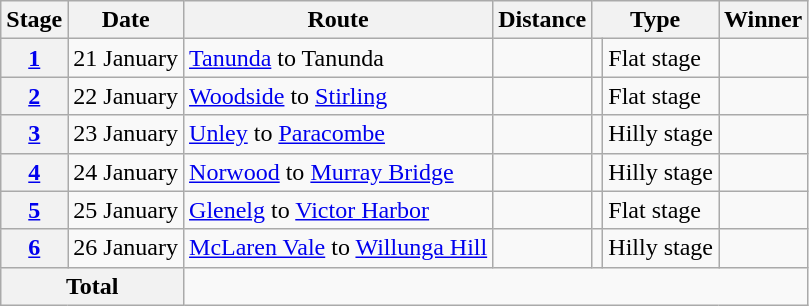<table class="wikitable">
<tr>
<th scope="col">Stage</th>
<th scope="col">Date</th>
<th scope="col">Route</th>
<th scope="col">Distance</th>
<th colspan="2" scope="col">Type</th>
<th scope="col">Winner</th>
</tr>
<tr>
<th scope="row"><a href='#'>1</a></th>
<td>21 January</td>
<td><a href='#'>Tanunda</a> to Tanunda</td>
<td style="text-align:center;"></td>
<td></td>
<td>Flat stage</td>
<td></td>
</tr>
<tr>
<th scope="row"><a href='#'>2</a></th>
<td>22 January</td>
<td><a href='#'>Woodside</a> to <a href='#'>Stirling</a></td>
<td style="text-align:center;"></td>
<td></td>
<td>Flat stage</td>
<td></td>
</tr>
<tr>
<th scope="row"><a href='#'>3</a></th>
<td>23 January</td>
<td><a href='#'>Unley</a> to <a href='#'>Paracombe</a></td>
<td style="text-align:center;"></td>
<td></td>
<td>Hilly stage</td>
<td></td>
</tr>
<tr>
<th scope="row"><a href='#'>4</a></th>
<td>24 January</td>
<td><a href='#'>Norwood</a> to <a href='#'>Murray Bridge</a></td>
<td style="text-align:center;"></td>
<td></td>
<td>Hilly stage</td>
<td></td>
</tr>
<tr>
<th scope="row"><a href='#'>5</a></th>
<td>25 January</td>
<td><a href='#'>Glenelg</a> to <a href='#'>Victor Harbor</a></td>
<td style="text-align:center;"></td>
<td></td>
<td>Flat stage</td>
<td></td>
</tr>
<tr>
<th scope="row"><a href='#'>6</a></th>
<td>26 January</td>
<td><a href='#'>McLaren Vale</a> to <a href='#'>Willunga Hill</a></td>
<td style="text-align:center;"></td>
<td></td>
<td>Hilly stage</td>
<td></td>
</tr>
<tr>
<th colspan="2">Total</th>
<td colspan="5" style="text-align:center;"></td>
</tr>
</table>
